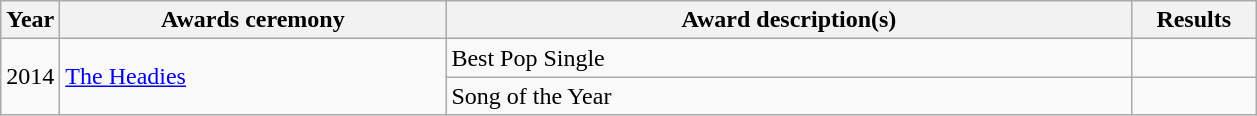<table class="wikitable">
<tr>
<th>Year</th>
<th style="width:250px;">Awards ceremony</th>
<th style="width:450px;">Award description(s)</th>
<th style="width:75px;">Results</th>
</tr>
<tr>
<td rowspan="2">2014</td>
<td rowspan="2"><a href='#'>The Headies</a></td>
<td>Best Pop Single</td>
<td></td>
</tr>
<tr>
<td>Song of the Year</td>
<td></td>
</tr>
</table>
